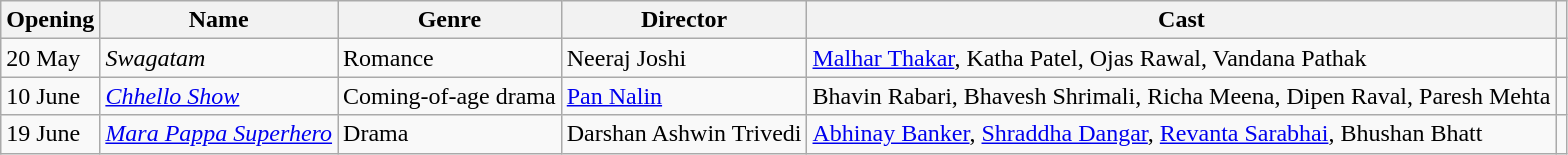<table class="wikitable sortable">
<tr>
<th>Opening</th>
<th>Name</th>
<th>Genre</th>
<th>Director</th>
<th>Cast</th>
<th></th>
</tr>
<tr>
<td>20 May</td>
<td><em>Swagatam</em></td>
<td>Romance</td>
<td>Neeraj Joshi</td>
<td><a href='#'>Malhar Thakar</a>, Katha Patel, Ojas Rawal, Vandana Pathak</td>
<td></td>
</tr>
<tr>
<td>10 June</td>
<td><em><a href='#'>Chhello Show</a></em></td>
<td>Coming-of-age drama</td>
<td><a href='#'>Pan Nalin</a></td>
<td>Bhavin Rabari, Bhavesh Shrimali, Richa Meena, Dipen Raval, Paresh Mehta</td>
<td></td>
</tr>
<tr>
<td>19 June</td>
<td><em><a href='#'>Mara Pappa Superhero</a></em></td>
<td>Drama</td>
<td>Darshan Ashwin Trivedi</td>
<td><a href='#'>Abhinay Banker</a>, <a href='#'>Shraddha Dangar</a>, <a href='#'>Revanta Sarabhai</a>, Bhushan Bhatt</td>
<td></td>
</tr>
</table>
